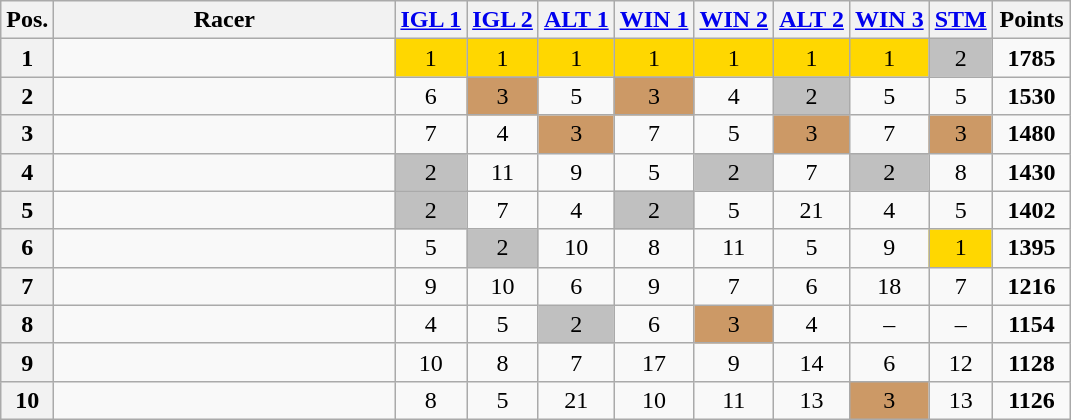<table class="wikitable sortable plainrowheaders" style="text-align:center;">
<tr>
<th scope="col">Pos.</th>
<th scope="col" style="width:220px;">Racer</th>
<th scope="col"><strong> <a href='#'>IGL 1</a></strong></th>
<th><strong> <a href='#'>IGL 2</a></strong></th>
<th><strong> <a href='#'>ALT 1</a></strong></th>
<th><strong> <a href='#'>WIN 1</a></strong></th>
<th><strong> <a href='#'>WIN 2</a></strong></th>
<th><strong> <a href='#'>ALT 2</a></strong></th>
<th><strong> <a href='#'>WIN 3</a></strong></th>
<th><strong> <a href='#'>STM</a></strong></th>
<th style="width:45px;">Points</th>
</tr>
<tr>
<th style="text-align:center;">1</th>
<td align="left"></td>
<td style="background:gold;">1</td>
<td style="background:gold;">1</td>
<td style="background:gold;">1</td>
<td style="background:gold;">1</td>
<td style="background:gold;">1</td>
<td style="background:gold;">1</td>
<td style="background:gold;">1</td>
<td style="background:silver;">2</td>
<td><strong>1785</strong></td>
</tr>
<tr>
<th style="text-align:center;">2</th>
<td align="left"></td>
<td>6</td>
<td style="background:#c96;">3</td>
<td>5</td>
<td style="background:#c96;">3</td>
<td>4</td>
<td style="background:silver;">2</td>
<td>5</td>
<td>5</td>
<td><strong>1530</strong></td>
</tr>
<tr>
<th style="text-align:center;">3</th>
<td align="left"></td>
<td>7</td>
<td>4</td>
<td style="background:#c96;">3</td>
<td>7</td>
<td>5</td>
<td style="background:#c96;">3</td>
<td>7</td>
<td style="background:#c96;">3</td>
<td><strong>1480</strong></td>
</tr>
<tr>
<th style="text-align:center;">4</th>
<td align="left"></td>
<td style="background:silver;">2</td>
<td>11</td>
<td>9</td>
<td>5</td>
<td style="background:silver;">2</td>
<td>7</td>
<td style="background:silver;">2</td>
<td>8</td>
<td><strong>1430</strong></td>
</tr>
<tr>
<th style="text-align:center;">5</th>
<td align="left"></td>
<td style="background:silver;">2</td>
<td>7</td>
<td>4</td>
<td style="background:silver;">2</td>
<td>5</td>
<td>21</td>
<td>4</td>
<td>5</td>
<td><strong>1402</strong></td>
</tr>
<tr>
<th style="text-align:center;">6</th>
<td align="left"></td>
<td>5</td>
<td style="background:silver;">2</td>
<td>10</td>
<td>8</td>
<td>11</td>
<td>5</td>
<td>9</td>
<td style="background:gold;">1</td>
<td><strong>1395</strong></td>
</tr>
<tr>
<th style="text-align:center;">7</th>
<td align="left"></td>
<td>9</td>
<td>10</td>
<td>6</td>
<td>9</td>
<td>7</td>
<td>6</td>
<td>18</td>
<td>7</td>
<td><strong>1216</strong></td>
</tr>
<tr>
<th style="text-align:center;">8</th>
<td align="left"></td>
<td>4</td>
<td>5</td>
<td style="background:silver;">2</td>
<td>6</td>
<td style="background:#c96;">3</td>
<td>4</td>
<td>–</td>
<td>–</td>
<td><strong>1154</strong></td>
</tr>
<tr>
<th style="text-align:center;">9</th>
<td align="left"></td>
<td>10</td>
<td>8</td>
<td>7</td>
<td>17</td>
<td>9</td>
<td>14</td>
<td>6</td>
<td>12</td>
<td><strong>1128</strong></td>
</tr>
<tr>
<th style="text-align:center;">10</th>
<td align="left"></td>
<td>8</td>
<td>5</td>
<td>21</td>
<td>10</td>
<td>11</td>
<td>13</td>
<td style="background:#c96;">3</td>
<td>13</td>
<td><strong>1126</strong></td>
</tr>
</table>
